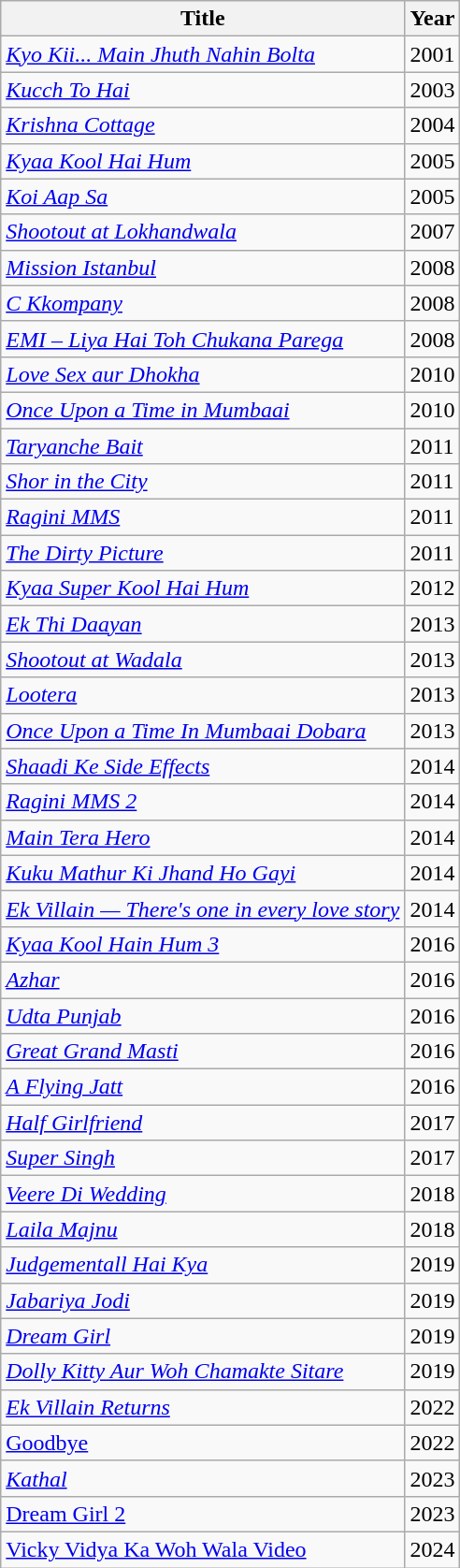<table class="wikitable">
<tr>
<th>Title</th>
<th>Year</th>
</tr>
<tr>
<td><em><a href='#'>Kyo Kii... Main Jhuth Nahin Bolta</a></em></td>
<td>2001</td>
</tr>
<tr>
<td><em><a href='#'>Kucch To Hai</a></em></td>
<td>2003</td>
</tr>
<tr>
<td><em><a href='#'>Krishna Cottage</a></em></td>
<td>2004</td>
</tr>
<tr>
<td><em><a href='#'>Kyaa Kool Hai Hum</a></em></td>
<td>2005</td>
</tr>
<tr>
<td><em><a href='#'>Koi Aap Sa</a></em></td>
<td>2005</td>
</tr>
<tr>
<td><em><a href='#'>Shootout at Lokhandwala</a></em></td>
<td>2007</td>
</tr>
<tr>
<td><em><a href='#'>Mission Istanbul</a></em></td>
<td>2008</td>
</tr>
<tr>
<td><em><a href='#'>C Kkompany</a></em></td>
<td>2008</td>
</tr>
<tr>
<td><em><a href='#'>EMI&nbsp;– Liya Hai Toh Chukana Parega</a></em></td>
<td>2008</td>
</tr>
<tr>
<td><em><a href='#'>Love Sex aur Dhokha</a></em></td>
<td>2010</td>
</tr>
<tr>
<td><em><a href='#'>Once Upon a Time in Mumbaai</a></em></td>
<td>2010</td>
</tr>
<tr>
<td><em><a href='#'>Taryanche Bait</a></em></td>
<td>2011</td>
</tr>
<tr>
<td><em><a href='#'>Shor in the City</a></em></td>
<td>2011</td>
</tr>
<tr>
<td><em><a href='#'>Ragini MMS</a></em></td>
<td>2011</td>
</tr>
<tr>
<td><em><a href='#'>The Dirty Picture</a></em></td>
<td>2011</td>
</tr>
<tr>
<td><em><a href='#'>Kyaa Super Kool Hai Hum</a></em></td>
<td>2012</td>
</tr>
<tr>
<td><em><a href='#'>Ek Thi Daayan</a></em></td>
<td>2013</td>
</tr>
<tr>
<td><em><a href='#'>Shootout at Wadala</a></em></td>
<td>2013</td>
</tr>
<tr>
<td><em><a href='#'>Lootera</a></em></td>
<td>2013</td>
</tr>
<tr>
<td><em><a href='#'>Once Upon a Time In Mumbaai Dobara</a></em></td>
<td>2013</td>
</tr>
<tr>
<td><em><a href='#'>Shaadi Ke Side Effects</a></em></td>
<td>2014</td>
</tr>
<tr>
<td><em><a href='#'>Ragini MMS 2</a></em></td>
<td>2014</td>
</tr>
<tr>
<td><em><a href='#'>Main Tera Hero</a></em></td>
<td>2014</td>
</tr>
<tr>
<td><em><a href='#'>Kuku Mathur Ki Jhand Ho Gayi</a></em></td>
<td>2014</td>
</tr>
<tr>
<td><em><a href='#'>Ek Villain — There's one in every love story</a></em></td>
<td>2014</td>
</tr>
<tr>
<td><em><a href='#'>Kyaa Kool Hain Hum 3</a></em></td>
<td>2016</td>
</tr>
<tr>
<td><em><a href='#'>Azhar</a></em></td>
<td>2016</td>
</tr>
<tr>
<td><em><a href='#'>Udta Punjab</a></em></td>
<td>2016</td>
</tr>
<tr>
<td><em><a href='#'>Great Grand Masti</a></em></td>
<td>2016</td>
</tr>
<tr>
<td><em><a href='#'>A Flying Jatt</a></em></td>
<td>2016</td>
</tr>
<tr>
<td><em><a href='#'>Half Girlfriend</a></em></td>
<td>2017</td>
</tr>
<tr>
<td><em><a href='#'>Super Singh</a></em></td>
<td>2017</td>
</tr>
<tr>
<td><em><a href='#'>Veere Di Wedding</a></em></td>
<td>2018</td>
</tr>
<tr>
<td><em><a href='#'>Laila Majnu</a></em></td>
<td>2018</td>
</tr>
<tr>
<td><em><a href='#'>Judgementall Hai Kya</a></em></td>
<td>2019</td>
</tr>
<tr>
<td><em><a href='#'>Jabariya Jodi</a></em></td>
<td>2019</td>
</tr>
<tr>
<td><em><a href='#'>Dream Girl</a></em></td>
<td>2019</td>
</tr>
<tr>
<td><em><a href='#'>Dolly Kitty Aur Woh Chamakte Sitare</a></em></td>
<td>2019</td>
</tr>
<tr>
<td><em><a href='#'>Ek Villain Returns</a></em></td>
<td>2022</td>
</tr>
<tr>
<td><a href='#'>Goodbye</a></td>
<td>2022</td>
</tr>
<tr>
<td><em><a href='#'>Kathal</a></em></td>
<td>2023</td>
</tr>
<tr>
<td><a href='#'>Dream Girl 2</a></td>
<td>2023</td>
</tr>
<tr>
<td><a href='#'>Vicky Vidya Ka Woh Wala Video</a></td>
<td>2024</td>
</tr>
</table>
